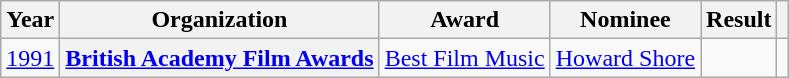<table class="wikitable plainrowheaders">
<tr>
<th scope="col">Year</th>
<th scope="col">Organization</th>
<th scope="col">Award</th>
<th scope="col">Nominee</th>
<th scope="col">Result</th>
<th scope="col"></th>
</tr>
<tr>
<td><a href='#'>1991</a></td>
<th scope="row"><a href='#'>British Academy Film Awards</a></th>
<td><a href='#'>Best Film Music</a></td>
<td><a href='#'>Howard Shore</a></td>
<td></td>
<td align="center"></td>
</tr>
</table>
